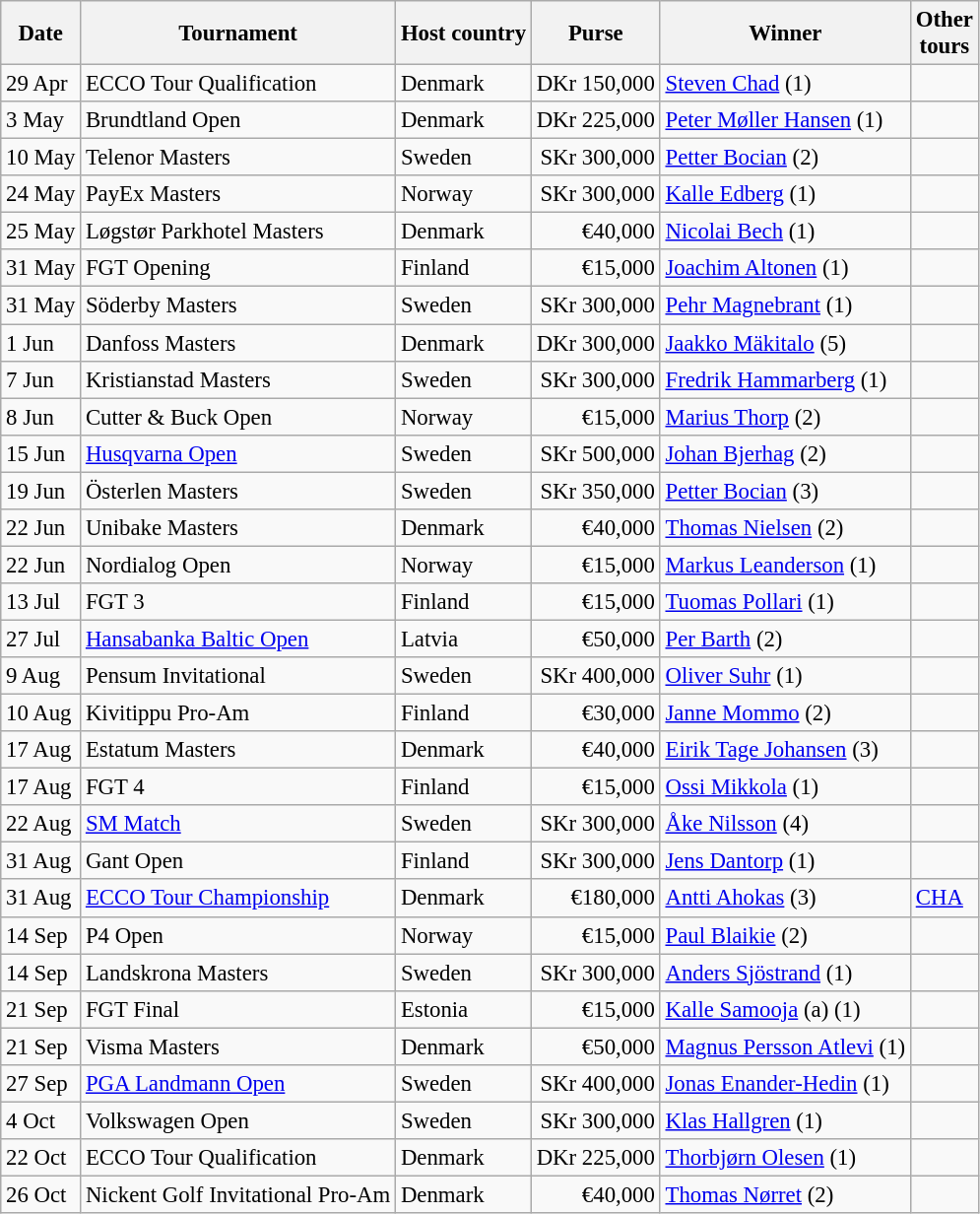<table class="wikitable" style="font-size:95%;">
<tr>
<th>Date</th>
<th>Tournament</th>
<th>Host country</th>
<th>Purse</th>
<th>Winner</th>
<th>Other<br>tours</th>
</tr>
<tr>
<td>29 Apr</td>
<td>ECCO Tour Qualification</td>
<td>Denmark</td>
<td align=right>DKr 150,000</td>
<td> <a href='#'>Steven Chad</a> (1)</td>
<td></td>
</tr>
<tr>
<td>3 May</td>
<td>Brundtland Open</td>
<td>Denmark</td>
<td align=right>DKr 225,000</td>
<td> <a href='#'>Peter Møller Hansen</a> (1)</td>
<td></td>
</tr>
<tr>
<td>10 May</td>
<td>Telenor Masters</td>
<td>Sweden</td>
<td align=right>SKr 300,000</td>
<td> <a href='#'>Petter Bocian</a> (2)</td>
<td></td>
</tr>
<tr>
<td>24 May</td>
<td>PayEx Masters</td>
<td>Norway</td>
<td align=right>SKr 300,000</td>
<td> <a href='#'>Kalle Edberg</a> (1)</td>
<td></td>
</tr>
<tr>
<td>25 May</td>
<td>Løgstør Parkhotel Masters</td>
<td>Denmark</td>
<td align=right>€40,000</td>
<td> <a href='#'>Nicolai Bech</a> (1)</td>
<td></td>
</tr>
<tr>
<td>31 May</td>
<td>FGT Opening</td>
<td>Finland</td>
<td align=right>€15,000</td>
<td> <a href='#'>Joachim Altonen</a> (1)</td>
<td></td>
</tr>
<tr>
<td>31 May</td>
<td>Söderby Masters</td>
<td>Sweden</td>
<td align=right>SKr 300,000</td>
<td> <a href='#'>Pehr Magnebrant</a> (1)</td>
<td></td>
</tr>
<tr>
<td>1 Jun</td>
<td>Danfoss Masters</td>
<td>Denmark</td>
<td align=right>DKr 300,000</td>
<td> <a href='#'>Jaakko Mäkitalo</a> (5)</td>
<td></td>
</tr>
<tr>
<td>7 Jun</td>
<td>Kristianstad Masters</td>
<td>Sweden</td>
<td align=right>SKr 300,000</td>
<td> <a href='#'>Fredrik Hammarberg</a> (1)</td>
<td></td>
</tr>
<tr>
<td>8 Jun</td>
<td>Cutter & Buck Open</td>
<td>Norway</td>
<td align=right>€15,000</td>
<td> <a href='#'>Marius Thorp</a> (2)</td>
<td></td>
</tr>
<tr>
<td>15 Jun</td>
<td><a href='#'>Husqvarna Open</a></td>
<td>Sweden</td>
<td align=right>SKr 500,000</td>
<td> <a href='#'>Johan Bjerhag</a> (2)</td>
<td></td>
</tr>
<tr>
<td>19 Jun</td>
<td>Österlen Masters</td>
<td>Sweden</td>
<td align=right>SKr 350,000</td>
<td> <a href='#'>Petter Bocian</a> (3)</td>
<td></td>
</tr>
<tr>
<td>22 Jun</td>
<td>Unibake Masters</td>
<td>Denmark</td>
<td align=right>€40,000</td>
<td> <a href='#'>Thomas Nielsen</a> (2)</td>
<td></td>
</tr>
<tr>
<td>22 Jun</td>
<td>Nordialog Open</td>
<td>Norway</td>
<td align=right>€15,000</td>
<td> <a href='#'>Markus Leanderson</a> (1)</td>
<td></td>
</tr>
<tr>
<td>13 Jul</td>
<td>FGT 3</td>
<td>Finland</td>
<td align=right>€15,000</td>
<td> <a href='#'>Tuomas Pollari</a> (1)</td>
<td></td>
</tr>
<tr>
<td>27 Jul</td>
<td><a href='#'>Hansabanka Baltic Open</a></td>
<td>Latvia</td>
<td align=right>€50,000</td>
<td> <a href='#'>Per Barth</a> (2)</td>
<td></td>
</tr>
<tr>
<td>9 Aug</td>
<td>Pensum Invitational</td>
<td>Sweden</td>
<td align=right>SKr 400,000</td>
<td> <a href='#'>Oliver Suhr</a> (1)</td>
<td></td>
</tr>
<tr>
<td>10 Aug</td>
<td>Kivitippu Pro-Am</td>
<td>Finland</td>
<td align=right>€30,000</td>
<td> <a href='#'>Janne Mommo</a> (2)</td>
<td></td>
</tr>
<tr>
<td>17 Aug</td>
<td>Estatum Masters</td>
<td>Denmark</td>
<td align=right>€40,000</td>
<td> <a href='#'>Eirik Tage Johansen</a> (3)</td>
<td></td>
</tr>
<tr>
<td>17 Aug</td>
<td>FGT 4</td>
<td>Finland</td>
<td align=right>€15,000</td>
<td> <a href='#'>Ossi Mikkola</a> (1)</td>
<td></td>
</tr>
<tr>
<td>22 Aug</td>
<td><a href='#'>SM Match</a></td>
<td>Sweden</td>
<td align=right>SKr 300,000</td>
<td> <a href='#'>Åke Nilsson</a> (4)</td>
<td></td>
</tr>
<tr>
<td>31 Aug</td>
<td>Gant Open</td>
<td>Finland</td>
<td align=right>SKr 300,000</td>
<td> <a href='#'>Jens Dantorp</a> (1)</td>
<td></td>
</tr>
<tr>
<td>31 Aug</td>
<td><a href='#'>ECCO Tour Championship</a></td>
<td>Denmark</td>
<td align=right>€180,000</td>
<td> <a href='#'>Antti Ahokas</a> (3)</td>
<td><a href='#'>CHA</a></td>
</tr>
<tr>
<td>14 Sep</td>
<td>P4 Open</td>
<td>Norway</td>
<td align=right>€15,000</td>
<td> <a href='#'>Paul Blaikie</a> (2)</td>
<td></td>
</tr>
<tr>
<td>14 Sep</td>
<td>Landskrona Masters</td>
<td>Sweden</td>
<td align=right>SKr 300,000</td>
<td> <a href='#'>Anders Sjöstrand</a> (1)</td>
<td></td>
</tr>
<tr>
<td>21 Sep</td>
<td>FGT Final</td>
<td>Estonia</td>
<td align=right>€15,000</td>
<td> <a href='#'>Kalle Samooja</a> (a) (1)</td>
<td></td>
</tr>
<tr>
<td>21 Sep</td>
<td>Visma Masters</td>
<td>Denmark</td>
<td align=right>€50,000</td>
<td> <a href='#'>Magnus Persson Atlevi</a> (1)</td>
<td></td>
</tr>
<tr>
<td>27 Sep</td>
<td><a href='#'>PGA Landmann Open</a></td>
<td>Sweden</td>
<td align=right>SKr 400,000</td>
<td> <a href='#'>Jonas Enander-Hedin</a> (1)</td>
<td></td>
</tr>
<tr>
<td>4 Oct</td>
<td>Volkswagen Open</td>
<td>Sweden</td>
<td align=right>SKr 300,000</td>
<td> <a href='#'>Klas Hallgren</a> (1)</td>
<td></td>
</tr>
<tr>
<td>22 Oct</td>
<td>ECCO Tour Qualification</td>
<td>Denmark</td>
<td align=right>DKr 225,000</td>
<td> <a href='#'>Thorbjørn Olesen</a> (1)</td>
<td></td>
</tr>
<tr>
<td>26 Oct</td>
<td>Nickent Golf Invitational Pro-Am</td>
<td>Denmark</td>
<td align=right>€40,000</td>
<td> <a href='#'>Thomas Nørret</a> (2)</td>
<td></td>
</tr>
</table>
